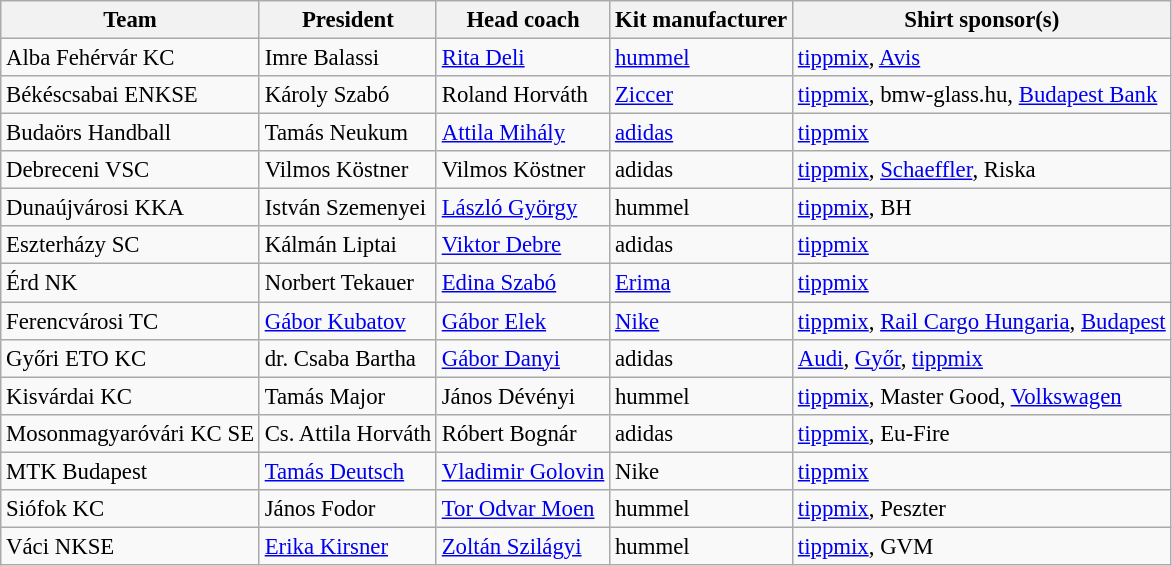<table class="wikitable sortable" left; style="font-size:95%;">
<tr>
<th>Team</th>
<th>President</th>
<th>Head coach</th>
<th>Kit manufacturer</th>
<th>Shirt sponsor(s)</th>
</tr>
<tr>
<td> Alba Fehérvár KC</td>
<td>Imre Balassi</td>
<td> <a href='#'>Rita Deli</a></td>
<td><a href='#'>hummel</a></td>
<td><a href='#'>tippmix</a>, <a href='#'>Avis</a></td>
</tr>
<tr>
<td> Békéscsabai ENKSE</td>
<td>Károly Szabó</td>
<td> Roland Horváth</td>
<td><a href='#'>Ziccer</a></td>
<td><a href='#'>tippmix</a>, bmw-glass.hu, <a href='#'>Budapest Bank</a></td>
</tr>
<tr>
<td> Budaörs Handball</td>
<td>Tamás Neukum</td>
<td> <a href='#'>Attila Mihály</a></td>
<td><a href='#'>adidas</a></td>
<td><a href='#'>tippmix</a></td>
</tr>
<tr>
<td> Debreceni VSC</td>
<td>Vilmos Köstner</td>
<td> Vilmos Köstner</td>
<td>adidas</td>
<td><a href='#'>tippmix</a>, <a href='#'>Schaeffler</a>, Riska</td>
</tr>
<tr>
<td> Dunaújvárosi KKA</td>
<td>István Szemenyei</td>
<td> <a href='#'>László György</a></td>
<td>hummel</td>
<td><a href='#'>tippmix</a>, BH</td>
</tr>
<tr>
<td> Eszterházy SC</td>
<td>Kálmán Liptai</td>
<td> <a href='#'>Viktor Debre</a></td>
<td>adidas</td>
<td><a href='#'>tippmix</a></td>
</tr>
<tr>
<td> Érd NK</td>
<td>Norbert Tekauer</td>
<td> <a href='#'>Edina Szabó</a></td>
<td><a href='#'>Erima</a></td>
<td><a href='#'>tippmix</a></td>
</tr>
<tr>
<td> Ferencvárosi TC</td>
<td><a href='#'>Gábor Kubatov</a></td>
<td> <a href='#'>Gábor Elek</a></td>
<td><a href='#'>Nike</a></td>
<td><a href='#'>tippmix</a>, <a href='#'>Rail Cargo Hungaria</a>, <a href='#'>Budapest</a></td>
</tr>
<tr>
<td> Győri ETO KC</td>
<td>dr. Csaba Bartha</td>
<td> <a href='#'>Gábor Danyi</a></td>
<td>adidas</td>
<td><a href='#'>Audi</a>, <a href='#'>Győr</a>, <a href='#'>tippmix</a></td>
</tr>
<tr>
<td> Kisvárdai KC</td>
<td>Tamás Major</td>
<td> János Dévényi</td>
<td>hummel</td>
<td><a href='#'>tippmix</a>, Master Good, <a href='#'>Volkswagen</a></td>
</tr>
<tr>
<td> Mosonmagyaróvári KC SE</td>
<td>Cs. Attila Horváth</td>
<td> Róbert Bognár</td>
<td>adidas</td>
<td><a href='#'>tippmix</a>, Eu-Fire</td>
</tr>
<tr>
<td> MTK Budapest</td>
<td><a href='#'>Tamás Deutsch</a></td>
<td> <a href='#'>Vladimir Golovin</a></td>
<td>Nike</td>
<td><a href='#'>tippmix</a></td>
</tr>
<tr>
<td> Siófok KC</td>
<td>János Fodor</td>
<td> <a href='#'>Tor Odvar Moen</a></td>
<td>hummel</td>
<td><a href='#'>tippmix</a>, Peszter</td>
</tr>
<tr>
<td> Váci NKSE</td>
<td><a href='#'>Erika Kirsner</a></td>
<td> <a href='#'>Zoltán Szilágyi</a></td>
<td>hummel</td>
<td><a href='#'>tippmix</a>, GVM</td>
</tr>
</table>
